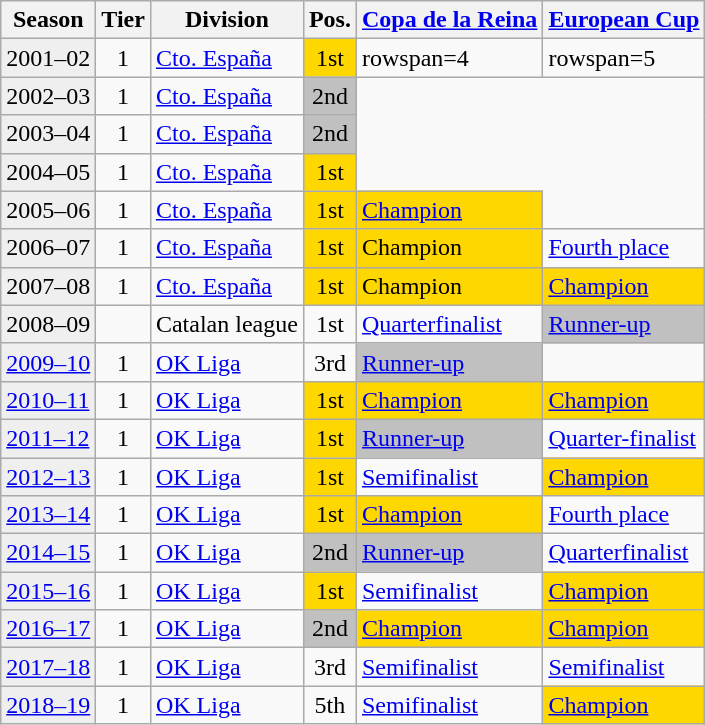<table class="wikitable">
<tr>
<th>Season</th>
<th>Tier</th>
<th>Division</th>
<th>Pos.</th>
<th><a href='#'>Copa de la Reina</a></th>
<th><a href='#'>European Cup</a></th>
</tr>
<tr>
<td style="background:#efefef;">2001–02</td>
<td align="center">1</td>
<td><a href='#'>Cto. España</a></td>
<td align="center" bgcolor=gold>1st</td>
<td>rowspan=4 </td>
<td>rowspan=5 </td>
</tr>
<tr>
<td style="background:#efefef;">2002–03</td>
<td align="center">1</td>
<td><a href='#'>Cto. España</a></td>
<td align="center" bgcolor=silver>2nd</td>
</tr>
<tr>
<td style="background:#efefef;">2003–04</td>
<td align="center">1</td>
<td><a href='#'>Cto. España</a></td>
<td align="center" bgcolor=silver>2nd</td>
</tr>
<tr>
<td style="background:#efefef;">2004–05</td>
<td align="center">1</td>
<td><a href='#'>Cto. España</a></td>
<td align="center" bgcolor=gold>1st</td>
</tr>
<tr>
<td style="background:#efefef;">2005–06</td>
<td align="center">1</td>
<td><a href='#'>Cto. España</a></td>
<td align="center" bgcolor=gold>1st</td>
<td bgcolor=gold><a href='#'>Champion</a></td>
</tr>
<tr>
<td style="background:#efefef;">2006–07</td>
<td align="center">1</td>
<td><a href='#'>Cto. España</a></td>
<td align="center" bgcolor=gold>1st</td>
<td bgcolor=gold>Champion</td>
<td><a href='#'>Fourth place</a></td>
</tr>
<tr>
<td style="background:#efefef;">2007–08</td>
<td align="center">1</td>
<td><a href='#'>Cto. España</a></td>
<td align="center" bgcolor=gold>1st</td>
<td bgcolor=gold>Champion</td>
<td bgcolor=gold><a href='#'>Champion</a></td>
</tr>
<tr>
<td style="background:#efefef;">2008–09</td>
<td align="center"></td>
<td>Catalan league</td>
<td align="center">1st</td>
<td><a href='#'>Quarterfinalist</a></td>
<td bgcolor=silver><a href='#'>Runner-up</a></td>
</tr>
<tr>
<td style="background:#efefef;"><a href='#'>2009–10</a></td>
<td align="center">1</td>
<td><a href='#'>OK Liga</a></td>
<td align="center">3rd</td>
<td bgcolor=silver><a href='#'>Runner-up</a></td>
<td></td>
</tr>
<tr>
<td style="background:#efefef;"><a href='#'>2010–11</a></td>
<td align="center">1</td>
<td><a href='#'>OK Liga</a></td>
<td align="center" bgcolor=gold>1st</td>
<td bgcolor=gold><a href='#'>Champion</a></td>
<td bgcolor=gold><a href='#'>Champion</a></td>
</tr>
<tr>
<td style="background:#efefef;"><a href='#'>2011–12</a></td>
<td align="center">1</td>
<td><a href='#'>OK Liga</a></td>
<td align="center" bgcolor=gold>1st</td>
<td bgcolor=silver><a href='#'>Runner-up</a></td>
<td><a href='#'>Quarter-finalist</a></td>
</tr>
<tr>
<td style="background:#efefef;"><a href='#'>2012–13</a></td>
<td align="center">1</td>
<td><a href='#'>OK Liga</a></td>
<td align="center" bgcolor=gold>1st</td>
<td><a href='#'>Semifinalist</a></td>
<td bgcolor=gold><a href='#'>Champion</a></td>
</tr>
<tr>
<td style="background:#efefef;"><a href='#'>2013–14</a></td>
<td align="center">1</td>
<td><a href='#'>OK Liga</a></td>
<td align="center" bgcolor=gold>1st</td>
<td bgcolor=gold><a href='#'>Champion</a></td>
<td><a href='#'>Fourth place</a></td>
</tr>
<tr>
<td style="background:#efefef;"><a href='#'>2014–15</a></td>
<td align="center">1</td>
<td><a href='#'>OK Liga</a></td>
<td align="center" bgcolor=silver>2nd</td>
<td bgcolor=silver><a href='#'>Runner-up</a></td>
<td><a href='#'>Quarterfinalist</a></td>
</tr>
<tr>
<td style="background:#efefef;"><a href='#'>2015–16</a></td>
<td align="center">1</td>
<td><a href='#'>OK Liga</a></td>
<td align="center" bgcolor=gold>1st</td>
<td><a href='#'>Semifinalist</a></td>
<td bgcolor=gold><a href='#'>Champion</a></td>
</tr>
<tr>
<td style="background:#efefef;"><a href='#'>2016–17</a></td>
<td align="center">1</td>
<td><a href='#'>OK Liga</a></td>
<td align="center" bgcolor=silver>2nd</td>
<td bgcolor=gold><a href='#'>Champion</a></td>
<td bgcolor=gold><a href='#'>Champion</a></td>
</tr>
<tr>
<td style="background:#efefef;"><a href='#'>2017–18</a></td>
<td align="center">1</td>
<td><a href='#'>OK Liga</a></td>
<td align="center">3rd</td>
<td><a href='#'>Semifinalist</a></td>
<td><a href='#'>Semifinalist</a></td>
</tr>
<tr>
<td style="background:#efefef;"><a href='#'>2018–19</a></td>
<td align="center">1</td>
<td><a href='#'>OK Liga</a></td>
<td align="center">5th</td>
<td><a href='#'>Semifinalist</a></td>
<td bgcolor=gold><a href='#'>Champion</a></td>
</tr>
</table>
